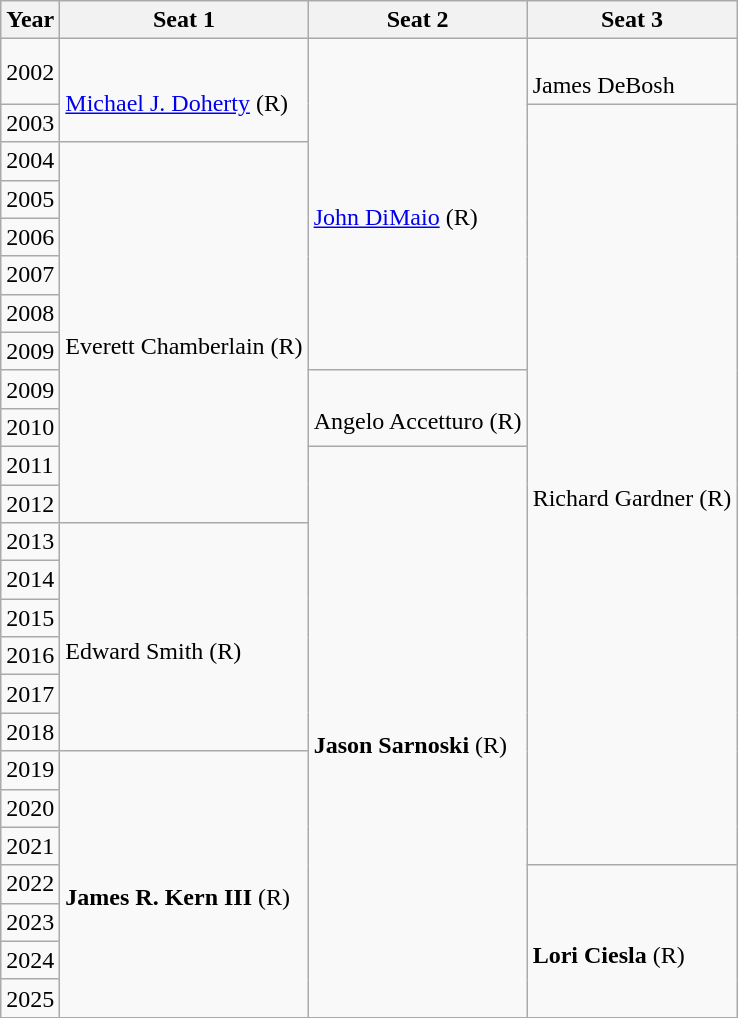<table class="wikitable">
<tr>
<th>Year</th>
<th>Seat 1</th>
<th>Seat 2</th>
<th>Seat 3</th>
</tr>
<tr>
<td>2002 </td>
<td rowspan="2" ><br><a href='#'>Michael J. Doherty</a> (R)</td>
<td rowspan="8" ><br><a href='#'>John DiMaio</a> (R)</td>
<td><br>James DeBosh</td>
</tr>
<tr>
<td>2003</td>
<td rowspan="20" ><br>Richard Gardner (R)</td>
</tr>
<tr>
<td>2004</td>
<td rowspan="10" ><br>Everett Chamberlain (R)</td>
</tr>
<tr>
<td>2005</td>
</tr>
<tr>
<td>2006</td>
</tr>
<tr>
<td>2007</td>
</tr>
<tr>
<td>2008</td>
</tr>
<tr>
<td>2009</td>
</tr>
<tr>
<td>2009</td>
<td rowspan="2" ><br>Angelo Accetturo (R)</td>
</tr>
<tr>
<td>2010</td>
</tr>
<tr>
<td>2011</td>
<td rowspan="15" ><br><strong> Jason Sarnoski </strong> (R)</td>
</tr>
<tr>
<td>2012</td>
</tr>
<tr>
<td>2013</td>
<td rowspan="6" ><br>Edward Smith (R)</td>
</tr>
<tr>
<td>2014</td>
</tr>
<tr>
<td>2015</td>
</tr>
<tr>
<td>2016</td>
</tr>
<tr>
<td>2017</td>
</tr>
<tr>
<td>2018</td>
</tr>
<tr>
<td>2019</td>
<td rowspan="7" ><br><strong> James R. Kern III </strong> (R)</td>
</tr>
<tr>
<td>2020</td>
</tr>
<tr>
<td>2021</td>
</tr>
<tr>
<td>2022</td>
<td rowspan="4" ><br><strong> Lori Ciesla </strong> (R)</td>
</tr>
<tr>
<td>2023</td>
</tr>
<tr>
<td>2024</td>
</tr>
<tr>
<td>2025</td>
</tr>
</table>
